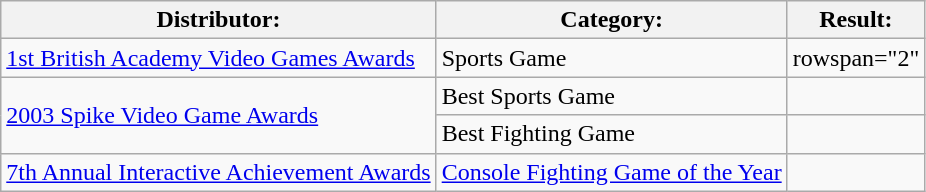<table class="wikitable">
<tr>
<th>Distributor:</th>
<th>Category:</th>
<th>Result:</th>
</tr>
<tr>
<td><a href='#'>1st British Academy Video Games Awards</a></td>
<td>Sports Game</td>
<td>rowspan="2" </td>
</tr>
<tr>
<td rowspan="2"><a href='#'>2003 Spike Video Game Awards</a></td>
<td>Best Sports Game</td>
</tr>
<tr>
<td>Best Fighting Game</td>
<td></td>
</tr>
<tr>
<td><a href='#'>7th Annual Interactive Achievement Awards</a></td>
<td><a href='#'>Console Fighting Game of the Year</a></td>
<td></td>
</tr>
</table>
